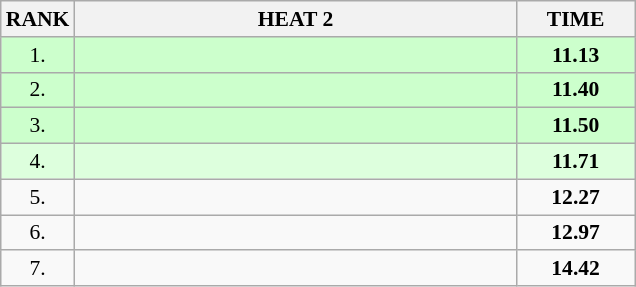<table class="wikitable" style="border-collapse: collapse; font-size: 90%;">
<tr>
<th>RANK</th>
<th style="width: 20em">HEAT 2</th>
<th style="width: 5em">TIME</th>
</tr>
<tr style="background:#ccffcc;">
<td align="center">1.</td>
<td></td>
<td align="center"><strong>11.13</strong></td>
</tr>
<tr style="background:#ccffcc;">
<td align="center">2.</td>
<td></td>
<td align="center"><strong>11.40</strong></td>
</tr>
<tr style="background:#ccffcc;">
<td align="center">3.</td>
<td></td>
<td align="center"><strong>11.50</strong></td>
</tr>
<tr style="background:#ddffdd;">
<td align="center">4.</td>
<td></td>
<td align="center"><strong>11.71</strong></td>
</tr>
<tr>
<td align="center">5.</td>
<td></td>
<td align="center"><strong>12.27</strong></td>
</tr>
<tr>
<td align="center">6.</td>
<td></td>
<td align="center"><strong>12.97</strong></td>
</tr>
<tr>
<td align="center">7.</td>
<td></td>
<td align="center"><strong>14.42</strong></td>
</tr>
</table>
